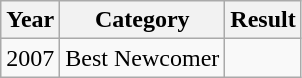<table class="wikitable">
<tr>
<th>Year</th>
<th>Category</th>
<th>Result</th>
</tr>
<tr>
<td rowspan="1">2007</td>
<td>Best Newcomer</td>
<td></td>
</tr>
</table>
